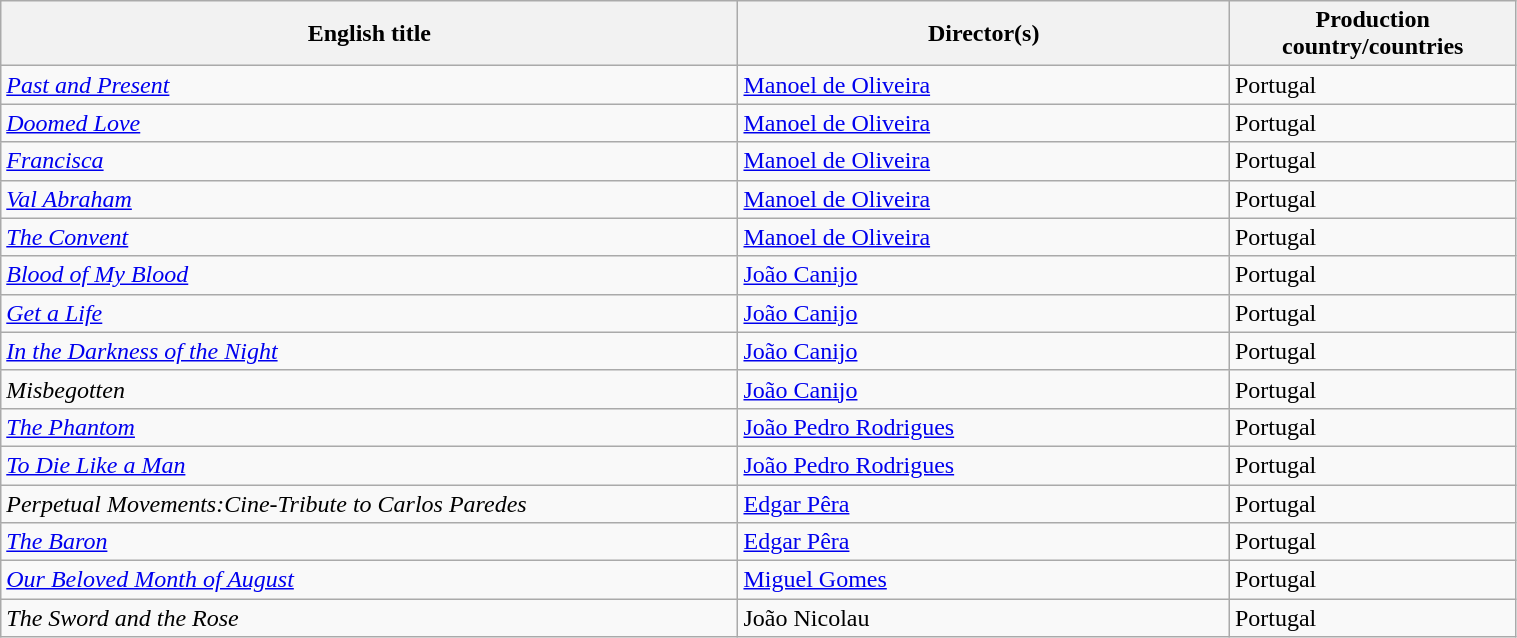<table class="sortable wikitable" width="80%" cellpadding="5">
<tr>
<th width="30%">English title</th>
<th width="20%">Director(s)</th>
<th width="10%">Production country/countries</th>
</tr>
<tr>
<td><em><a href='#'>Past and Present</a></em></td>
<td><a href='#'>Manoel de Oliveira</a></td>
<td>Portugal</td>
</tr>
<tr>
<td><em><a href='#'>Doomed Love</a></em></td>
<td><a href='#'>Manoel de Oliveira</a></td>
<td>Portugal</td>
</tr>
<tr>
<td><em><a href='#'>Francisca</a></em></td>
<td><a href='#'>Manoel de Oliveira</a></td>
<td>Portugal</td>
</tr>
<tr>
<td><em><a href='#'>Val Abraham</a></em></td>
<td><a href='#'>Manoel de Oliveira</a></td>
<td>Portugal</td>
</tr>
<tr>
<td><em><a href='#'>The Convent</a></em></td>
<td><a href='#'>Manoel de Oliveira</a></td>
<td>Portugal</td>
</tr>
<tr>
<td><em><a href='#'>Blood of My Blood</a></em></td>
<td><a href='#'>João Canijo</a></td>
<td>Portugal</td>
</tr>
<tr>
<td><em><a href='#'>Get a Life</a></em></td>
<td><a href='#'>João Canijo</a></td>
<td>Portugal</td>
</tr>
<tr>
<td><em><a href='#'>In the Darkness of the Night</a></em></td>
<td><a href='#'>João Canijo</a></td>
<td>Portugal</td>
</tr>
<tr>
<td><em>Misbegotten</em></td>
<td><a href='#'>João Canijo</a></td>
<td>Portugal</td>
</tr>
<tr>
<td><em><a href='#'>The Phantom</a></em></td>
<td><a href='#'>João Pedro Rodrigues</a></td>
<td>Portugal</td>
</tr>
<tr>
<td><em><a href='#'>To Die Like a Man</a></em></td>
<td><a href='#'>João Pedro Rodrigues</a></td>
<td>Portugal</td>
</tr>
<tr>
<td><em>Perpetual Movements:Cine-Tribute to Carlos Paredes</em></td>
<td><a href='#'>Edgar Pêra</a></td>
<td>Portugal</td>
</tr>
<tr>
<td><em><a href='#'>The Baron</a></em></td>
<td><a href='#'>Edgar Pêra</a></td>
<td>Portugal</td>
</tr>
<tr>
<td><em><a href='#'>Our Beloved Month of August</a></em></td>
<td><a href='#'>Miguel Gomes</a></td>
<td>Portugal</td>
</tr>
<tr>
<td><em>The Sword and the Rose</em></td>
<td>João Nicolau</td>
<td>Portugal</td>
</tr>
</table>
